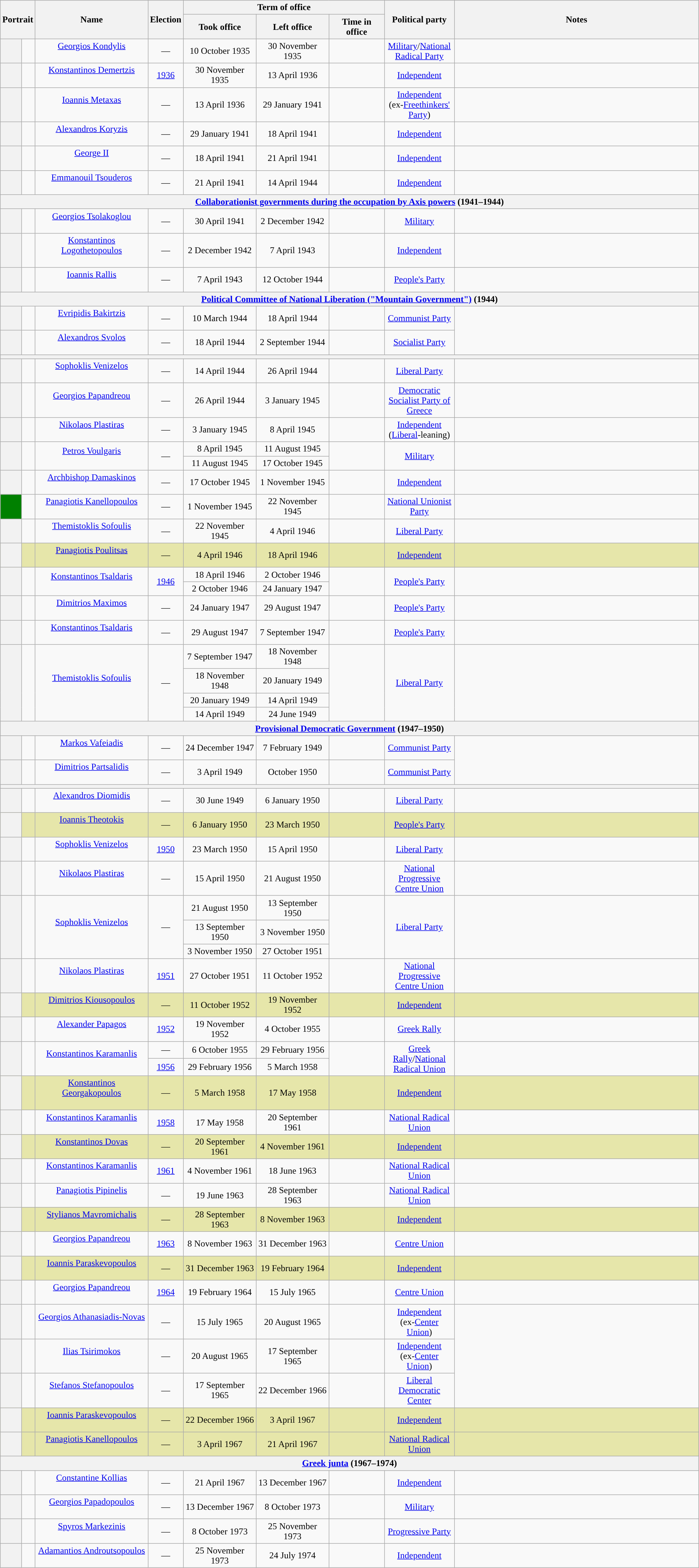<table class=wikitable style=text-align:center>
<tr>
<th colspan="2" rowspan="2">Portrait</th>
<th rowspan="2">Name<br></th>
<th rowspan="2" style="width:5%;">Election</th>
<th colspan="3">Term of office</th>
<th rowspan="2" style="width:10%;">Political party</th>
<th rowspan="2" style="width:35%;">Notes</th>
</tr>
<tr>
<th>Took office</th>
<th>Left office</th>
<th>Time in office</th>
</tr>
<tr>
<th style="background:"> </th>
<td></td>
<td><a href='#'>Georgios Kondylis</a><br><br></td>
<td>—</td>
<td>10 October 1935</td>
<td>30 November 1935</td>
<td></td>
<td><a href='#'>Military</a>/<a href='#'>National Radical Party</a></td>
<td></td>
</tr>
<tr>
<th style="background:"></th>
<td></td>
<td><a href='#'>Konstantinos Demertzis</a><br><br></td>
<td><a href='#'>1936</a></td>
<td>30 November 1935</td>
<td>13 April 1936</td>
<td></td>
<td><a href='#'>Independent</a></td>
<td></td>
</tr>
<tr>
<th style="background:"></th>
<td></td>
<td><a href='#'>Ioannis Metaxas</a><br><br></td>
<td>—</td>
<td>13 April 1936</td>
<td>29 January 1941</td>
<td></td>
<td><a href='#'>Independent</a><br>(ex-<a href='#'>Freethinkers' Party</a>)</td>
<td></td>
</tr>
<tr>
<th style="background:"></th>
<td></td>
<td><a href='#'>Alexandros Koryzis</a><br><br></td>
<td>—</td>
<td>29 January 1941</td>
<td>18 April 1941</td>
<td></td>
<td><a href='#'>Independent</a></td>
<td></td>
</tr>
<tr>
<th style="background:"></th>
<td></td>
<td><a href='#'>George II</a><br><br></td>
<td>—</td>
<td>18 April 1941</td>
<td>21 April 1941</td>
<td></td>
<td><a href='#'>Independent</a></td>
<td></td>
</tr>
<tr>
<th style="background:"></th>
<td></td>
<td><a href='#'>Emmanouil Tsouderos</a><br><br></td>
<td>—</td>
<td>21 April 1941</td>
<td>14 April 1944</td>
<td></td>
<td><a href='#'>Independent</a></td>
<td></td>
</tr>
<tr>
<th colspan="9"><a href='#'>Collaborationist governments during the occupation by Axis powers</a> (1941–1944)</th>
</tr>
<tr>
<th style="background:"></th>
<td></td>
<td><a href='#'>Georgios Tsolakoglou</a><br><br></td>
<td>—</td>
<td>30 April 1941</td>
<td>2 December 1942</td>
<td></td>
<td><a href='#'>Military</a></td>
<td></td>
</tr>
<tr>
<th style="background:"></th>
<td></td>
<td><a href='#'>Konstantinos Logothetopoulos</a><br><br></td>
<td>—</td>
<td>2 December 1942</td>
<td>7 April 1943</td>
<td></td>
<td><a href='#'>Independent</a></td>
<td></td>
</tr>
<tr>
<th style="background:"></th>
<td></td>
<td><a href='#'>Ioannis Rallis</a><br><br></td>
<td>—</td>
<td>7 April 1943</td>
<td>12 October 1944</td>
<td></td>
<td><a href='#'>People's Party</a></td>
<td></td>
</tr>
<tr style="background:#ccc;">
<th colspan="9"><a href='#'>Political Committee of National Liberation ("Mountain Government")</a> (1944)</th>
</tr>
<tr>
<th style="background:"></th>
<td></td>
<td><a href='#'>Evripidis Bakirtzis</a><br><br></td>
<td>—</td>
<td>10 March 1944</td>
<td>18 April 1944</td>
<td></td>
<td><a href='#'>Communist Party</a></td>
<td rowspan="2"></td>
</tr>
<tr>
<th style="background:"></th>
<td></td>
<td><a href='#'>Alexandros Svolos</a><br><br></td>
<td>—</td>
<td>18 April 1944</td>
<td>2 September 1944</td>
<td></td>
<td><a href='#'>Socialist Party</a></td>
</tr>
<tr style="background:#ccc;">
<th colspan="9"></th>
</tr>
<tr>
<th style="background:"></th>
<td></td>
<td><a href='#'>Sophoklis Venizelos</a><br><br></td>
<td>—</td>
<td>14 April 1944</td>
<td>26 April 1944</td>
<td></td>
<td><a href='#'>Liberal Party</a></td>
<td></td>
</tr>
<tr>
<th style="background:"></th>
<td></td>
<td><a href='#'>Georgios Papandreou</a><br><br></td>
<td>—</td>
<td>26 April 1944</td>
<td>3 January 1945</td>
<td></td>
<td><a href='#'>Democratic Socialist Party of Greece</a></td>
<td></td>
</tr>
<tr>
<th style="background:"></th>
<td></td>
<td><a href='#'>Nikolaos Plastiras</a><br><br></td>
<td>—</td>
<td>3 January 1945</td>
<td>8 April 1945</td>
<td></td>
<td><a href='#'>Independent</a><br>(<a href='#'>Liberal</a>-leaning)</td>
<td></td>
</tr>
<tr>
<th rowspan="2" style="background:"></th>
<td rowspan="2"></td>
<td rowspan="2"><a href='#'>Petros Voulgaris</a><br><br></td>
<td rowspan="2">—</td>
<td>8 April 1945</td>
<td>11 August 1945</td>
<td rowspan="2"></td>
<td rowspan="2"><a href='#'>Military</a></td>
<td rowspan="2"></td>
</tr>
<tr>
<td>11 August 1945</td>
<td>17 October 1945</td>
</tr>
<tr>
<th style="background:"></th>
<td></td>
<td><a href='#'>Archbishop Damaskinos</a><br><br></td>
<td>—</td>
<td>17 October 1945</td>
<td>1 November 1945</td>
<td></td>
<td><a href='#'>Independent</a></td>
<td></td>
</tr>
<tr>
<th style="background:Green;"></th>
<td></td>
<td><a href='#'>Panagiotis Kanellopoulos</a><br><br></td>
<td>—</td>
<td>1 November 1945</td>
<td>22 November 1945</td>
<td></td>
<td><a href='#'>National Unionist Party</a></td>
<td></td>
</tr>
<tr>
<th style="background:"></th>
<td></td>
<td><a href='#'>Themistoklis Sofoulis</a><br><br></td>
<td>—</td>
<td>22 November 1945</td>
<td>4 April 1946</td>
<td></td>
<td><a href='#'>Liberal Party</a></td>
<td></td>
</tr>
<tr style="background:#e6e6aa;">
<th style="background:"></th>
<td></td>
<td><a href='#'>Panagiotis Poulitsas</a><br><br></td>
<td>—</td>
<td>4 April 1946</td>
<td>18 April 1946</td>
<td></td>
<td><a href='#'>Independent</a></td>
<td></td>
</tr>
<tr>
<th rowspan="2" style="background:"></th>
<td rowspan="2"></td>
<td rowspan="2"><a href='#'>Konstantinos Tsaldaris</a><br><br></td>
<td rowspan="2"><a href='#'>1946</a></td>
<td>18 April 1946</td>
<td>2 October 1946</td>
<td rowspan="2"></td>
<td rowspan="2"><a href='#'>People's Party</a></td>
<td rowspan="2"></td>
</tr>
<tr>
<td>2 October 1946</td>
<td>24 January 1947</td>
</tr>
<tr>
<th style="background:"></th>
<td></td>
<td><a href='#'>Dimitrios Maximos</a><br><br></td>
<td>—</td>
<td>24 January 1947</td>
<td>29 August 1947</td>
<td></td>
<td><a href='#'>People's Party</a></td>
<td></td>
</tr>
<tr>
<th style="background:"></th>
<td></td>
<td><a href='#'>Konstantinos Tsaldaris</a><br><br></td>
<td>—</td>
<td>29 August 1947</td>
<td>7 September 1947</td>
<td></td>
<td><a href='#'>People's Party</a></td>
<td></td>
</tr>
<tr>
<th rowspan="4" style="background:"></th>
<td rowspan="4"></td>
<td rowspan="4"><a href='#'>Themistoklis Sofoulis</a><br><br></td>
<td rowspan="4">—</td>
<td>7 September 1947</td>
<td>18 November 1948</td>
<td rowspan="4"></td>
<td rowspan="4"><a href='#'>Liberal Party</a></td>
<td rowspan="4"></td>
</tr>
<tr>
<td>18 November 1948</td>
<td>20 January 1949</td>
</tr>
<tr>
<td>20 January 1949</td>
<td>14 April 1949</td>
</tr>
<tr>
<td>14 April 1949</td>
<td>24 June 1949</td>
</tr>
<tr style="background:#ccc;">
<th colspan="9"><a href='#'>Provisional Democratic Government</a> (1947–1950)</th>
</tr>
<tr>
<th style="background:"></th>
<td></td>
<td><a href='#'>Markos Vafeiadis</a><br><br></td>
<td>—</td>
<td>24 December 1947</td>
<td>7 February 1949</td>
<td></td>
<td><a href='#'>Communist Party</a></td>
<td rowspan="2"></td>
</tr>
<tr>
<th style="background:"></th>
<td></td>
<td><a href='#'>Dimitrios Partsalidis</a><br><br></td>
<td>—</td>
<td>3 April 1949</td>
<td>October 1950</td>
<td></td>
<td><a href='#'>Communist Party</a></td>
</tr>
<tr style="background:#ccc;">
<th colspan="9"></th>
</tr>
<tr>
<th style="background:"></th>
<td></td>
<td><a href='#'>Alexandros Diomidis</a><br><br></td>
<td>—</td>
<td>30 June 1949</td>
<td>6 January 1950</td>
<td></td>
<td><a href='#'>Liberal Party</a></td>
<td></td>
</tr>
<tr style="background:#e6e6aa;">
<th style="background:"></th>
<td></td>
<td><a href='#'>Ioannis Theotokis</a><br><br></td>
<td>—</td>
<td>6 January 1950</td>
<td>23 March 1950</td>
<td></td>
<td><a href='#'>People's Party</a></td>
<td></td>
</tr>
<tr>
<th style="background:"></th>
<td></td>
<td><a href='#'>Sophoklis Venizelos</a><br><br></td>
<td><a href='#'>1950</a></td>
<td>23 March 1950</td>
<td>15 April 1950</td>
<td></td>
<td><a href='#'>Liberal Party</a></td>
<td></td>
</tr>
<tr>
<th style="background:"></th>
<td></td>
<td><a href='#'>Nikolaos Plastiras</a><br><br></td>
<td>—</td>
<td>15 April 1950</td>
<td>21 August 1950</td>
<td></td>
<td><a href='#'>National Progressive Centre Union</a></td>
<td></td>
</tr>
<tr>
<th rowspan="3" style="background:"></th>
<td rowspan="3"></td>
<td rowspan="3"><a href='#'>Sophoklis Venizelos</a><br><br></td>
<td rowspan="3">—</td>
<td>21 August 1950</td>
<td>13 September 1950</td>
<td rowspan="3"></td>
<td rowspan="3"><a href='#'>Liberal Party</a></td>
<td rowspan="3"></td>
</tr>
<tr>
<td>13 September 1950</td>
<td>3 November 1950</td>
</tr>
<tr>
<td>3 November 1950</td>
<td>27 October 1951</td>
</tr>
<tr>
<th style="background:"></th>
<td></td>
<td><a href='#'>Nikolaos Plastiras</a><br><br></td>
<td><a href='#'>1951</a></td>
<td>27 October 1951</td>
<td>11 October 1952</td>
<td></td>
<td><a href='#'>National Progressive Centre Union</a></td>
<td></td>
</tr>
<tr style="background:#e6e6aa;">
<th style="background:"></th>
<td></td>
<td><a href='#'>Dimitrios Kiousopoulos</a><br><br></td>
<td>—</td>
<td>11 October 1952</td>
<td>19 November 1952</td>
<td></td>
<td><a href='#'>Independent</a></td>
<td></td>
</tr>
<tr>
<th style="background:"></th>
<td></td>
<td><a href='#'>Alexander Papagos</a><br><br></td>
<td><a href='#'>1952</a></td>
<td>19 November 1952</td>
<td>4 October 1955</td>
<td></td>
<td><a href='#'>Greek Rally</a></td>
<td></td>
</tr>
<tr>
<th rowspan="2" style="background:"></th>
<td rowspan="2"></td>
<td rowspan="2"><a href='#'>Konstantinos Karamanlis</a><br><br></td>
<td>—</td>
<td>6 October 1955</td>
<td>29 February 1956</td>
<td rowspan="2"></td>
<td rowspan="2"><a href='#'>Greek Rally</a>/<a href='#'>National Radical Union</a></td>
<td rowspan="2"></td>
</tr>
<tr>
<td><a href='#'>1956</a></td>
<td>29 February 1956</td>
<td>5 March 1958</td>
</tr>
<tr style="background:#e6e6aa;">
<th style="background:"></th>
<td></td>
<td><a href='#'>Konstantinos Georgakopoulos</a><br><br></td>
<td>—</td>
<td>5 March 1958</td>
<td>17 May 1958</td>
<td></td>
<td><a href='#'>Independent</a></td>
<td></td>
</tr>
<tr>
<th style="background:"></th>
<td></td>
<td><a href='#'>Konstantinos Karamanlis</a><br><br></td>
<td><a href='#'>1958</a></td>
<td>17 May 1958</td>
<td>20 September 1961</td>
<td></td>
<td><a href='#'>National Radical Union</a></td>
<td></td>
</tr>
<tr style="background:#e6e6aa;">
<th style="background:"></th>
<td></td>
<td><a href='#'>Konstantinos Dovas</a><br><br></td>
<td>—</td>
<td>20 September 1961</td>
<td>4 November 1961</td>
<td></td>
<td><a href='#'>Independent</a></td>
<td></td>
</tr>
<tr>
<th style="background:"></th>
<td></td>
<td><a href='#'>Konstantinos Karamanlis</a><br><br></td>
<td><a href='#'>1961</a></td>
<td>4 November 1961</td>
<td>18 June 1963</td>
<td></td>
<td><a href='#'>National Radical Union</a></td>
<td></td>
</tr>
<tr>
<th style="background:"></th>
<td></td>
<td><a href='#'>Panagiotis Pipinelis</a><br><br></td>
<td>—</td>
<td>19 June 1963</td>
<td>28 September 1963</td>
<td></td>
<td><a href='#'>National Radical Union</a></td>
<td></td>
</tr>
<tr style="background:#e6e6aa;">
<th style="background:"></th>
<td></td>
<td><a href='#'>Stylianos Mavromichalis</a><br><br></td>
<td>—</td>
<td>28 September 1963</td>
<td>8 November 1963</td>
<td></td>
<td><a href='#'>Independent</a></td>
<td></td>
</tr>
<tr>
<th style="background:"></th>
<td></td>
<td><a href='#'>Georgios Papandreou</a><br><br></td>
<td><a href='#'>1963</a></td>
<td>8 November 1963</td>
<td>31 December 1963</td>
<td></td>
<td><a href='#'>Centre Union</a></td>
<td></td>
</tr>
<tr style="background:#e6e6aa;">
<th style="background:"></th>
<td></td>
<td><a href='#'>Ioannis Paraskevopoulos</a><br><br></td>
<td>—</td>
<td>31 December 1963</td>
<td>19 February 1964</td>
<td></td>
<td><a href='#'>Independent</a></td>
<td></td>
</tr>
<tr>
<th style="background:"></th>
<td></td>
<td><a href='#'>Georgios Papandreou</a><br><br></td>
<td><a href='#'>1964</a></td>
<td>19 February 1964</td>
<td>15 July 1965</td>
<td></td>
<td><a href='#'>Centre Union</a></td>
<td></td>
</tr>
<tr>
<th style="background:"></th>
<td></td>
<td><a href='#'>Georgios Athanasiadis-Novas</a><br><br></td>
<td>—</td>
<td>15 July 1965</td>
<td>20 August 1965</td>
<td></td>
<td><a href='#'>Independent</a><br>(ex-<a href='#'>Center Union</a>)</td>
<td rowspan="3 "></td>
</tr>
<tr>
<th style="background:"></th>
<td></td>
<td><a href='#'>Ilias Tsirimokos</a><br><br></td>
<td>—</td>
<td>20 August 1965</td>
<td>17 September 1965</td>
<td></td>
<td><a href='#'>Independent</a><br>(ex-<a href='#'>Center Union</a>)</td>
</tr>
<tr>
<th style="background:"></th>
<td></td>
<td><a href='#'>Stefanos Stefanopoulos</a><br><br></td>
<td>—</td>
<td>17 September 1965</td>
<td>22 December 1966</td>
<td></td>
<td><a href='#'>Liberal Democratic Center</a></td>
</tr>
<tr style="background:#e6e6aa;">
<th style="background:"></th>
<td></td>
<td><a href='#'>Ioannis Paraskevopoulos</a><br><br></td>
<td>—</td>
<td>22 December 1966</td>
<td>3 April 1967</td>
<td></td>
<td><a href='#'>Independent</a></td>
<td></td>
</tr>
<tr style="background:#e6e6aa;">
<th style="background:"></th>
<td></td>
<td><a href='#'>Panagiotis Kanellopoulos</a><br><br></td>
<td>—</td>
<td>3 April 1967</td>
<td>21 April 1967</td>
<td></td>
<td><a href='#'>National Radical Union</a></td>
<td></td>
</tr>
<tr style="background:#ccc;">
<th colspan="9"><a href='#'>Greek junta</a> (1967–1974)</th>
</tr>
<tr>
<th style="background:"></th>
<td></td>
<td><a href='#'>Constantine Kollias</a><br><br></td>
<td>—</td>
<td>21 April 1967</td>
<td>13 December 1967</td>
<td></td>
<td><a href='#'>Independent</a></td>
<td></td>
</tr>
<tr>
<th style="background:"></th>
<td></td>
<td><a href='#'>Georgios Papadopoulos</a><br><br></td>
<td>—</td>
<td>13 December 1967</td>
<td>8 October 1973</td>
<td></td>
<td><a href='#'>Military</a></td>
<td></td>
</tr>
<tr>
<th style="background:"></th>
<td></td>
<td><a href='#'>Spyros Markezinis</a><br><br></td>
<td>—</td>
<td>8 October 1973</td>
<td>25 November 1973</td>
<td></td>
<td><a href='#'>Progressive Party</a></td>
<td></td>
</tr>
<tr>
<th style="background:"></th>
<td></td>
<td><a href='#'>Adamantios Androutsopoulos</a><br><br></td>
<td>—</td>
<td>25 November 1973</td>
<td>24 July 1974</td>
<td></td>
<td><a href='#'>Independent</a></td>
<td></td>
</tr>
</table>
